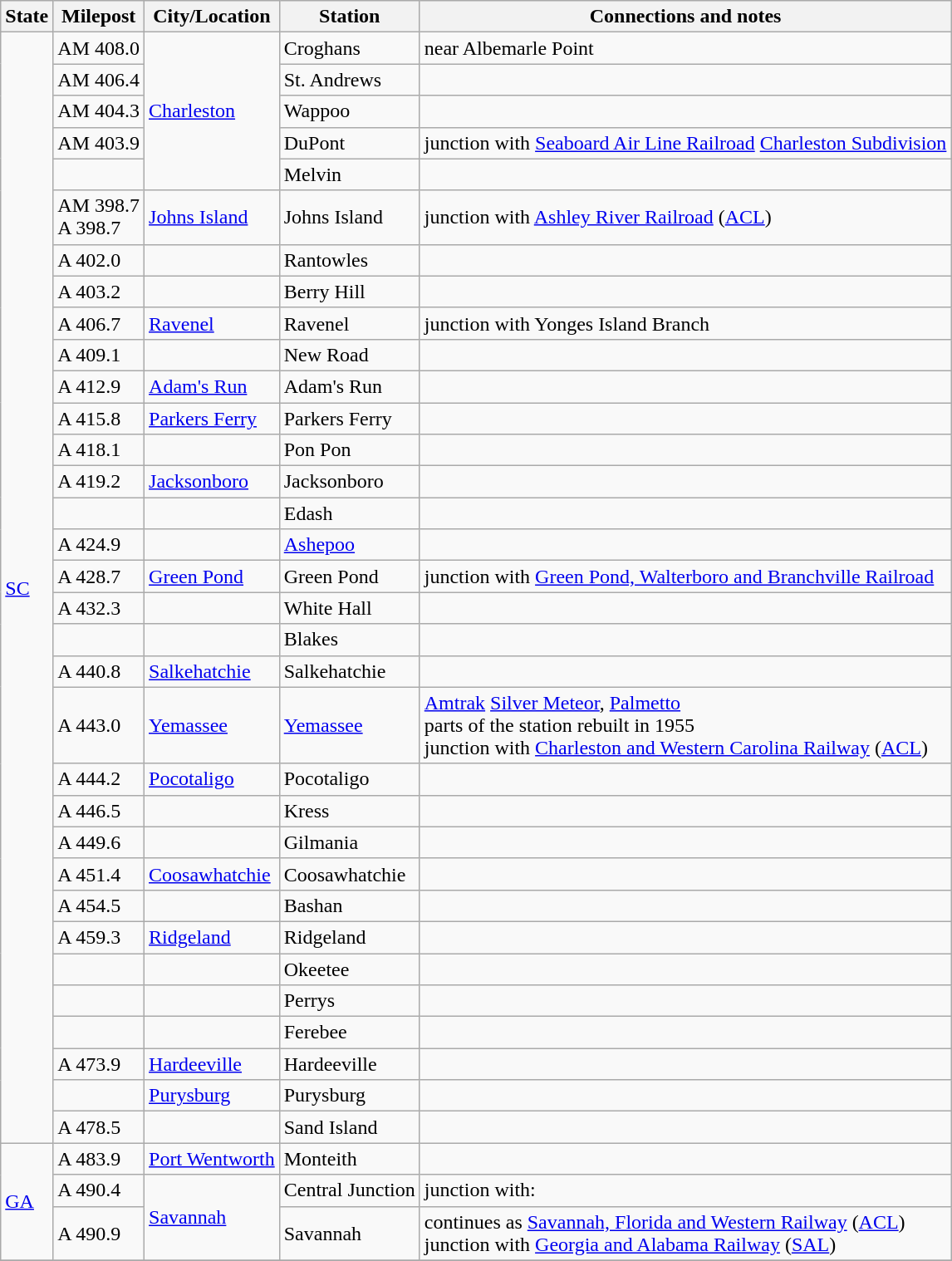<table class="wikitable">
<tr>
<th>State</th>
<th>Milepost</th>
<th>City/Location</th>
<th>Station</th>
<th>Connections and notes</th>
</tr>
<tr>
<td ! rowspan="33"><a href='#'>SC</a></td>
<td>AM 408.0</td>
<td ! rowspan="5"><a href='#'>Charleston</a></td>
<td>Croghans</td>
<td>near Albemarle Point</td>
</tr>
<tr>
<td>AM 406.4</td>
<td>St. Andrews</td>
<td></td>
</tr>
<tr>
<td>AM 404.3</td>
<td>Wappoo</td>
<td></td>
</tr>
<tr>
<td>AM 403.9</td>
<td>DuPont</td>
<td>junction with <a href='#'>Seaboard Air Line Railroad</a> <a href='#'>Charleston Subdivision</a></td>
</tr>
<tr>
<td></td>
<td>Melvin</td>
<td></td>
</tr>
<tr>
<td>AM 398.7<br>A 398.7</td>
<td><a href='#'>Johns Island</a></td>
<td>Johns Island</td>
<td>junction with <a href='#'>Ashley River Railroad</a> (<a href='#'>ACL</a>)</td>
</tr>
<tr>
<td>A 402.0</td>
<td></td>
<td>Rantowles</td>
<td></td>
</tr>
<tr>
<td>A 403.2</td>
<td></td>
<td>Berry Hill</td>
<td></td>
</tr>
<tr>
<td>A 406.7</td>
<td><a href='#'>Ravenel</a></td>
<td>Ravenel</td>
<td>junction with Yonges Island Branch</td>
</tr>
<tr>
<td>A 409.1</td>
<td></td>
<td>New Road</td>
<td></td>
</tr>
<tr>
<td>A 412.9</td>
<td><a href='#'>Adam's Run</a></td>
<td>Adam's Run</td>
<td></td>
</tr>
<tr>
<td>A 415.8</td>
<td><a href='#'>Parkers Ferry</a></td>
<td>Parkers Ferry</td>
<td></td>
</tr>
<tr>
<td>A 418.1</td>
<td></td>
<td>Pon Pon</td>
<td></td>
</tr>
<tr>
<td>A 419.2</td>
<td><a href='#'>Jacksonboro</a></td>
<td>Jacksonboro</td>
<td></td>
</tr>
<tr>
<td></td>
<td></td>
<td>Edash</td>
<td></td>
</tr>
<tr>
<td>A 424.9</td>
<td></td>
<td><a href='#'>Ashepoo</a></td>
<td></td>
</tr>
<tr>
<td>A 428.7</td>
<td><a href='#'>Green Pond</a></td>
<td>Green Pond</td>
<td>junction with <a href='#'>Green Pond, Walterboro and Branchville Railroad</a></td>
</tr>
<tr>
<td>A 432.3</td>
<td></td>
<td>White Hall</td>
<td></td>
</tr>
<tr>
<td></td>
<td></td>
<td>Blakes</td>
<td></td>
</tr>
<tr>
<td>A 440.8</td>
<td><a href='#'>Salkehatchie</a></td>
<td>Salkehatchie</td>
<td></td>
</tr>
<tr>
<td>A 443.0</td>
<td><a href='#'>Yemassee</a></td>
<td><a href='#'>Yemassee</a></td>
<td><a href='#'>Amtrak</a> <a href='#'>Silver Meteor</a>, <a href='#'>Palmetto</a><br>parts of the station rebuilt in 1955<br>junction with <a href='#'>Charleston and Western Carolina Railway</a> (<a href='#'>ACL</a>)</td>
</tr>
<tr>
<td>A 444.2</td>
<td><a href='#'>Pocotaligo</a></td>
<td>Pocotaligo</td>
<td></td>
</tr>
<tr>
<td>A 446.5</td>
<td></td>
<td>Kress</td>
<td></td>
</tr>
<tr>
<td>A 449.6</td>
<td></td>
<td>Gilmania</td>
<td></td>
</tr>
<tr>
<td>A 451.4</td>
<td><a href='#'>Coosawhatchie</a></td>
<td>Coosawhatchie</td>
<td></td>
</tr>
<tr>
<td>A 454.5</td>
<td></td>
<td>Bashan</td>
<td></td>
</tr>
<tr>
<td>A 459.3</td>
<td><a href='#'>Ridgeland</a></td>
<td>Ridgeland</td>
<td></td>
</tr>
<tr>
<td></td>
<td></td>
<td>Okeetee</td>
<td></td>
</tr>
<tr>
<td></td>
<td></td>
<td>Perrys</td>
<td></td>
</tr>
<tr>
<td></td>
<td></td>
<td>Ferebee</td>
<td></td>
</tr>
<tr>
<td>A 473.9</td>
<td><a href='#'>Hardeeville</a></td>
<td>Hardeeville</td>
<td></td>
</tr>
<tr>
<td></td>
<td><a href='#'>Purysburg</a></td>
<td>Purysburg</td>
<td></td>
</tr>
<tr>
<td>A 478.5</td>
<td></td>
<td>Sand Island</td>
<td></td>
</tr>
<tr>
<td ! rowspan="3"><a href='#'>GA</a></td>
<td>A 483.9</td>
<td><a href='#'>Port Wentworth</a></td>
<td>Monteith</td>
<td></td>
</tr>
<tr>
<td>A 490.4</td>
<td ! rowspan="2"><a href='#'>Savannah</a></td>
<td>Central Junction</td>
<td>junction with:<br></td>
</tr>
<tr>
<td>A 490.9</td>
<td>Savannah</td>
<td>continues as <a href='#'>Savannah, Florida and Western Railway</a> (<a href='#'>ACL</a>)<br>junction with <a href='#'>Georgia and Alabama Railway</a> (<a href='#'>SAL</a>)</td>
</tr>
<tr>
</tr>
</table>
